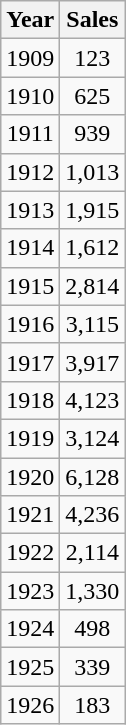<table class="wikitable" style="float:center; clear:center; margin:0em 0em 1em 1em; text-align:center">
<tr>
<th>Year</th>
<th>Sales</th>
</tr>
<tr>
<td>1909</td>
<td>123</td>
</tr>
<tr>
<td>1910</td>
<td>625</td>
</tr>
<tr>
<td>1911</td>
<td>939</td>
</tr>
<tr>
<td>1912</td>
<td>1,013</td>
</tr>
<tr>
<td>1913</td>
<td>1,915</td>
</tr>
<tr>
<td>1914</td>
<td>1,612</td>
</tr>
<tr>
<td>1915</td>
<td>2,814</td>
</tr>
<tr>
<td>1916</td>
<td>3,115</td>
</tr>
<tr>
<td>1917</td>
<td>3,917</td>
</tr>
<tr>
<td>1918</td>
<td>4,123</td>
</tr>
<tr>
<td>1919</td>
<td>3,124</td>
</tr>
<tr>
<td>1920</td>
<td>6,128</td>
</tr>
<tr>
<td>1921</td>
<td>4,236</td>
</tr>
<tr>
<td>1922</td>
<td>2,114</td>
</tr>
<tr>
<td>1923</td>
<td>1,330</td>
</tr>
<tr>
<td>1924</td>
<td>498</td>
</tr>
<tr>
<td>1925</td>
<td>339</td>
</tr>
<tr>
<td>1926</td>
<td>183</td>
</tr>
</table>
